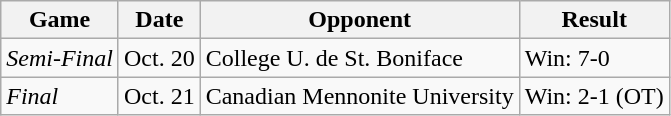<table class="wikitable">
<tr>
<th>Game</th>
<th>Date</th>
<th>Opponent</th>
<th>Result</th>
</tr>
<tr>
<td><em>Semi-Final</em></td>
<td>Oct. 20</td>
<td>College  U. de St. Boniface</td>
<td>Win: 7-0</td>
</tr>
<tr>
<td><em>Final</em></td>
<td>Oct. 21</td>
<td>Canadian Mennonite University</td>
<td>Win: 2-1 (OT)</td>
</tr>
</table>
